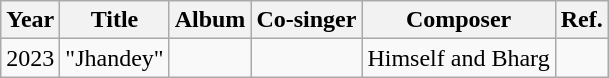<table class="wikitable">
<tr>
<th>Year</th>
<th>Title</th>
<th>Album</th>
<th>Co-singer</th>
<th>Composer</th>
<th>Ref.</th>
</tr>
<tr>
<td>2023</td>
<td>"Jhandey"</td>
<td></td>
<td></td>
<td>Himself and Bharg</td>
<td></td>
</tr>
</table>
